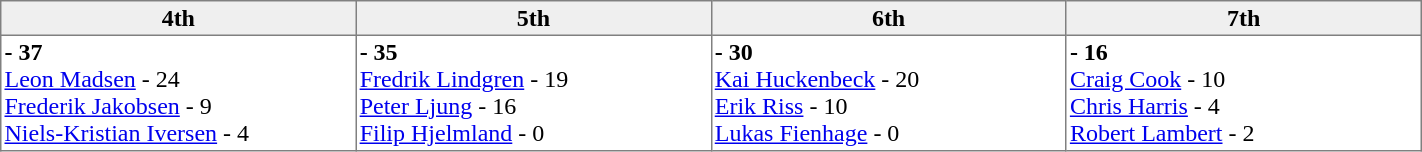<table border="1" cellpadding="2" cellspacing="0"  style="width:75%; border-collapse:collapse;">
<tr style="text-align:left; background:#efefef;">
<th style="width:15%; text-align:center;">4th</th>
<th style="width:15%; text-align:center;">5th</th>
<th style="width:15%; text-align:center;">6th</th>
<th style="width:15%; text-align:center;">7th</th>
</tr>
<tr align=left>
<td valign=top align=left><strong> - 37</strong><br><a href='#'>Leon Madsen</a> - 24<br><a href='#'>Frederik Jakobsen</a> - 9<br><a href='#'>Niels-Kristian Iversen</a> - 4</td>
<td valign=top align=left><strong> - 35</strong><br><a href='#'>Fredrik Lindgren</a> - 19<br><a href='#'>Peter Ljung</a> - 16<br><a href='#'>Filip Hjelmland</a> - 0</td>
<td valign=top align=left><strong> - 30</strong><br><a href='#'>Kai Huckenbeck</a> - 20<br><a href='#'>Erik Riss</a> - 10<br><a href='#'>Lukas Fienhage</a> - 0</td>
<td valign=top align=left><strong> - 16</strong><br><a href='#'>Craig Cook</a> - 10<br><a href='#'>Chris Harris</a> - 4<br><a href='#'>Robert Lambert</a> - 2</td>
</tr>
</table>
